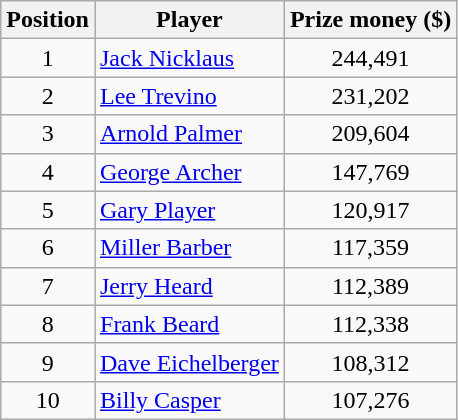<table class="wikitable">
<tr>
<th>Position</th>
<th>Player</th>
<th>Prize money ($)</th>
</tr>
<tr>
<td align=center>1</td>
<td> <a href='#'>Jack Nicklaus</a></td>
<td align=center>244,491</td>
</tr>
<tr>
<td align=center>2</td>
<td> <a href='#'>Lee Trevino</a></td>
<td align=center>231,202</td>
</tr>
<tr>
<td align=center>3</td>
<td> <a href='#'>Arnold Palmer</a></td>
<td align=center>209,604</td>
</tr>
<tr>
<td align=center>4</td>
<td> <a href='#'>George Archer</a></td>
<td align=center>147,769</td>
</tr>
<tr>
<td align=center>5</td>
<td> <a href='#'>Gary Player</a></td>
<td align=center>120,917</td>
</tr>
<tr>
<td align=center>6</td>
<td> <a href='#'>Miller Barber</a></td>
<td align=center>117,359</td>
</tr>
<tr>
<td align=center>7</td>
<td> <a href='#'>Jerry Heard</a></td>
<td align=center>112,389</td>
</tr>
<tr>
<td align=center>8</td>
<td> <a href='#'>Frank Beard</a></td>
<td align=center>112,338</td>
</tr>
<tr>
<td align=center>9</td>
<td> <a href='#'>Dave Eichelberger</a></td>
<td align=center>108,312</td>
</tr>
<tr>
<td align=center>10</td>
<td> <a href='#'>Billy Casper</a></td>
<td align=center>107,276</td>
</tr>
</table>
